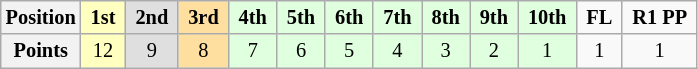<table class="wikitable" style="font-size:85%; text-align:center">
<tr>
<th>Position</th>
<td style="background:#ffffbf;"> <strong>1st</strong> </td>
<td style="background:#dfdfdf;"> <strong>2nd</strong> </td>
<td style="background:#ffdf9f;"> <strong>3rd</strong> </td>
<td style="background:#dfffdf;"> <strong>4th</strong> </td>
<td style="background:#dfffdf;"> <strong>5th</strong> </td>
<td style="background:#dfffdf;"> <strong>6th</strong> </td>
<td style="background:#dfffdf;"> <strong>7th</strong> </td>
<td style="background:#dfffdf;"> <strong>8th</strong> </td>
<td style="background:#dfffdf;"> <strong>9th</strong> </td>
<td style="background:#dfffdf;"> <strong>10th</strong> </td>
<td> <strong>FL</strong> </td>
<td> <strong>R1 PP</strong> </td>
</tr>
<tr>
<th>Points</th>
<td style="background:#ffffbf;">12</td>
<td style="background:#dfdfdf;">9</td>
<td style="background:#ffdf9f;">8</td>
<td style="background:#dfffdf;">7</td>
<td style="background:#dfffdf;">6</td>
<td style="background:#dfffdf;">5</td>
<td style="background:#dfffdf;">4</td>
<td style="background:#dfffdf;">3</td>
<td style="background:#dfffdf;">2</td>
<td style="background:#dfffdf;">1</td>
<td>1</td>
<td>1</td>
</tr>
</table>
